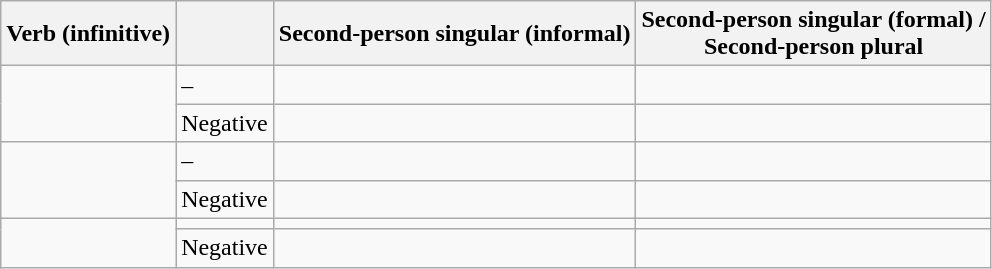<table class="wikitable">
<tr>
<th>Verb (infinitive)</th>
<th></th>
<th>Second-person singular (informal)</th>
<th>Second-person singular (formal) / <br>Second-person plural</th>
</tr>
<tr>
<td rowspan="2"></td>
<td>–</td>
<td></td>
<td></td>
</tr>
<tr>
<td>Negative</td>
<td></td>
<td></td>
</tr>
<tr>
<td rowspan="2"></td>
<td>–</td>
<td></td>
<td></td>
</tr>
<tr>
<td>Negative</td>
<td></td>
<td></td>
</tr>
<tr>
<td rowspan="2"></td>
<td></td>
<td></td>
<td></td>
</tr>
<tr>
<td>Negative</td>
<td></td>
<td></td>
</tr>
</table>
